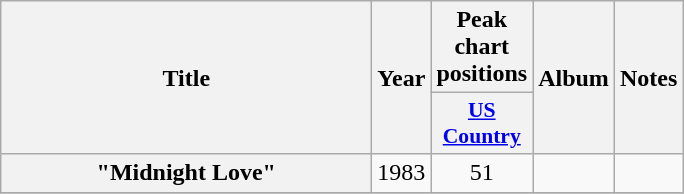<table class="wikitable plainrowheaders" style="text-align:center;" border="1">
<tr>
<th scope="col" rowspan="2" style="width:15em;">Title</th>
<th scope="col" rowspan="2">Year</th>
<th scope="col" colspan="1">Peak<br>chart<br>positions</th>
<th scope="col" rowspan="2">Album</th>
<th scope="col" rowspan="2">Notes</th>
</tr>
<tr>
<th scope="col" style="width:3em;font-size:90%;"><a href='#'>US<br>Country</a><br></th>
</tr>
<tr>
<th scope="row">"Midnight Love"</th>
<td>1983</td>
<td>51</td>
<td></td>
<td></td>
</tr>
<tr>
</tr>
</table>
